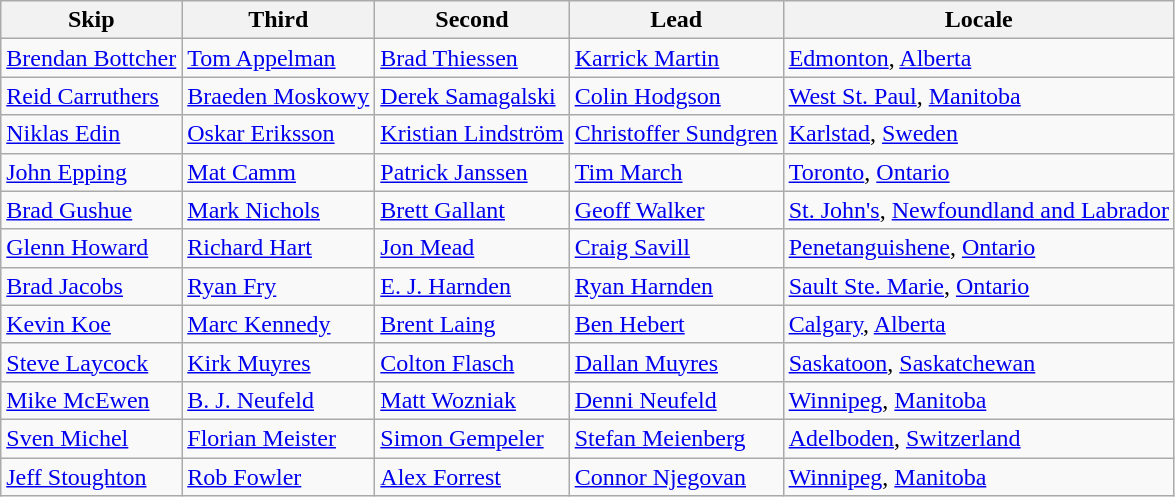<table class=wikitable>
<tr>
<th>Skip</th>
<th>Third</th>
<th>Second</th>
<th>Lead</th>
<th>Locale</th>
</tr>
<tr>
<td><a href='#'>Brendan Bottcher</a></td>
<td><a href='#'>Tom Appelman</a></td>
<td><a href='#'>Brad Thiessen</a></td>
<td><a href='#'>Karrick Martin</a></td>
<td> <a href='#'>Edmonton</a>, <a href='#'>Alberta</a></td>
</tr>
<tr>
<td><a href='#'>Reid Carruthers</a></td>
<td><a href='#'>Braeden Moskowy</a></td>
<td><a href='#'>Derek Samagalski</a></td>
<td><a href='#'>Colin Hodgson</a></td>
<td> <a href='#'>West St. Paul</a>, <a href='#'>Manitoba</a></td>
</tr>
<tr>
<td><a href='#'>Niklas Edin</a></td>
<td><a href='#'>Oskar Eriksson</a></td>
<td><a href='#'>Kristian Lindström</a></td>
<td><a href='#'>Christoffer Sundgren</a></td>
<td> <a href='#'>Karlstad</a>, <a href='#'>Sweden</a></td>
</tr>
<tr>
<td><a href='#'>John Epping</a></td>
<td><a href='#'>Mat Camm</a></td>
<td><a href='#'>Patrick Janssen</a></td>
<td><a href='#'>Tim March</a></td>
<td> <a href='#'>Toronto</a>, <a href='#'>Ontario</a></td>
</tr>
<tr>
<td><a href='#'>Brad Gushue</a></td>
<td><a href='#'>Mark Nichols</a></td>
<td><a href='#'>Brett Gallant</a></td>
<td><a href='#'>Geoff Walker</a></td>
<td> <a href='#'>St. John's</a>, <a href='#'>Newfoundland and Labrador</a></td>
</tr>
<tr>
<td><a href='#'>Glenn Howard</a></td>
<td><a href='#'>Richard Hart</a></td>
<td><a href='#'>Jon Mead</a></td>
<td><a href='#'>Craig Savill</a></td>
<td> <a href='#'>Penetanguishene</a>, <a href='#'>Ontario</a></td>
</tr>
<tr>
<td><a href='#'>Brad Jacobs</a></td>
<td><a href='#'>Ryan Fry</a></td>
<td><a href='#'>E. J. Harnden</a></td>
<td><a href='#'>Ryan Harnden</a></td>
<td> <a href='#'>Sault Ste. Marie</a>, <a href='#'>Ontario</a></td>
</tr>
<tr>
<td><a href='#'>Kevin Koe</a></td>
<td><a href='#'>Marc Kennedy</a></td>
<td><a href='#'>Brent Laing</a></td>
<td><a href='#'>Ben Hebert</a></td>
<td> <a href='#'>Calgary</a>, <a href='#'>Alberta</a></td>
</tr>
<tr>
<td><a href='#'>Steve Laycock</a></td>
<td><a href='#'>Kirk Muyres</a></td>
<td><a href='#'>Colton Flasch</a></td>
<td><a href='#'>Dallan Muyres</a></td>
<td> <a href='#'>Saskatoon</a>, <a href='#'>Saskatchewan</a></td>
</tr>
<tr>
<td><a href='#'>Mike McEwen</a></td>
<td><a href='#'>B. J. Neufeld</a></td>
<td><a href='#'>Matt Wozniak</a></td>
<td><a href='#'>Denni Neufeld</a></td>
<td> <a href='#'>Winnipeg</a>, <a href='#'>Manitoba</a></td>
</tr>
<tr>
<td><a href='#'>Sven Michel</a></td>
<td><a href='#'>Florian Meister</a></td>
<td><a href='#'>Simon Gempeler</a></td>
<td><a href='#'>Stefan Meienberg</a></td>
<td> <a href='#'>Adelboden</a>, <a href='#'>Switzerland</a></td>
</tr>
<tr>
<td><a href='#'>Jeff Stoughton</a></td>
<td><a href='#'>Rob Fowler</a></td>
<td><a href='#'>Alex Forrest</a></td>
<td><a href='#'>Connor Njegovan</a></td>
<td> <a href='#'>Winnipeg</a>, <a href='#'>Manitoba</a></td>
</tr>
</table>
